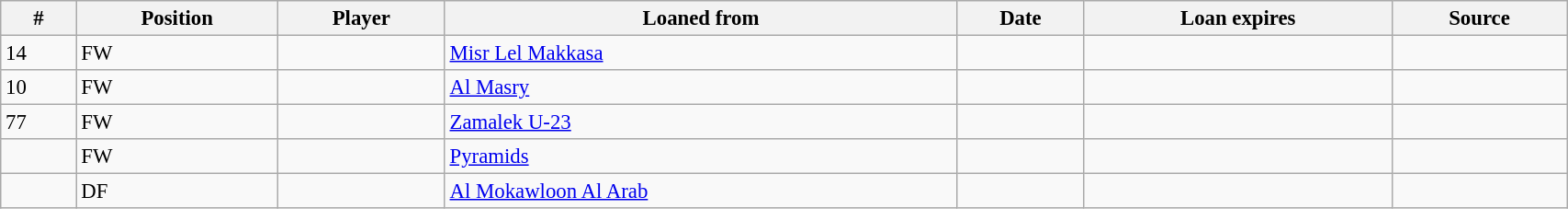<table class="wikitable sortable" style="width:90%; text-align:center; font-size:95%; text-align:left">
<tr>
<th>#</th>
<th>Position</th>
<th>Player</th>
<th>Loaned from</th>
<th>Date</th>
<th>Loan expires</th>
<th>Source</th>
</tr>
<tr>
<td>14</td>
<td>FW</td>
<td></td>
<td> <a href='#'>Misr Lel Makkasa</a></td>
<td></td>
<td></td>
<td></td>
</tr>
<tr>
<td>10</td>
<td>FW</td>
<td></td>
<td> <a href='#'>Al Masry</a></td>
<td></td>
<td></td>
<td></td>
</tr>
<tr>
<td>77</td>
<td>FW</td>
<td></td>
<td> <a href='#'>Zamalek U-23</a></td>
<td></td>
<td></td>
<td></td>
</tr>
<tr>
<td></td>
<td>FW</td>
<td></td>
<td> <a href='#'>Pyramids</a></td>
<td></td>
<td></td>
<td></td>
</tr>
<tr>
<td></td>
<td>DF</td>
<td></td>
<td> <a href='#'>Al Mokawloon Al Arab</a></td>
<td></td>
<td></td>
<td></td>
</tr>
</table>
